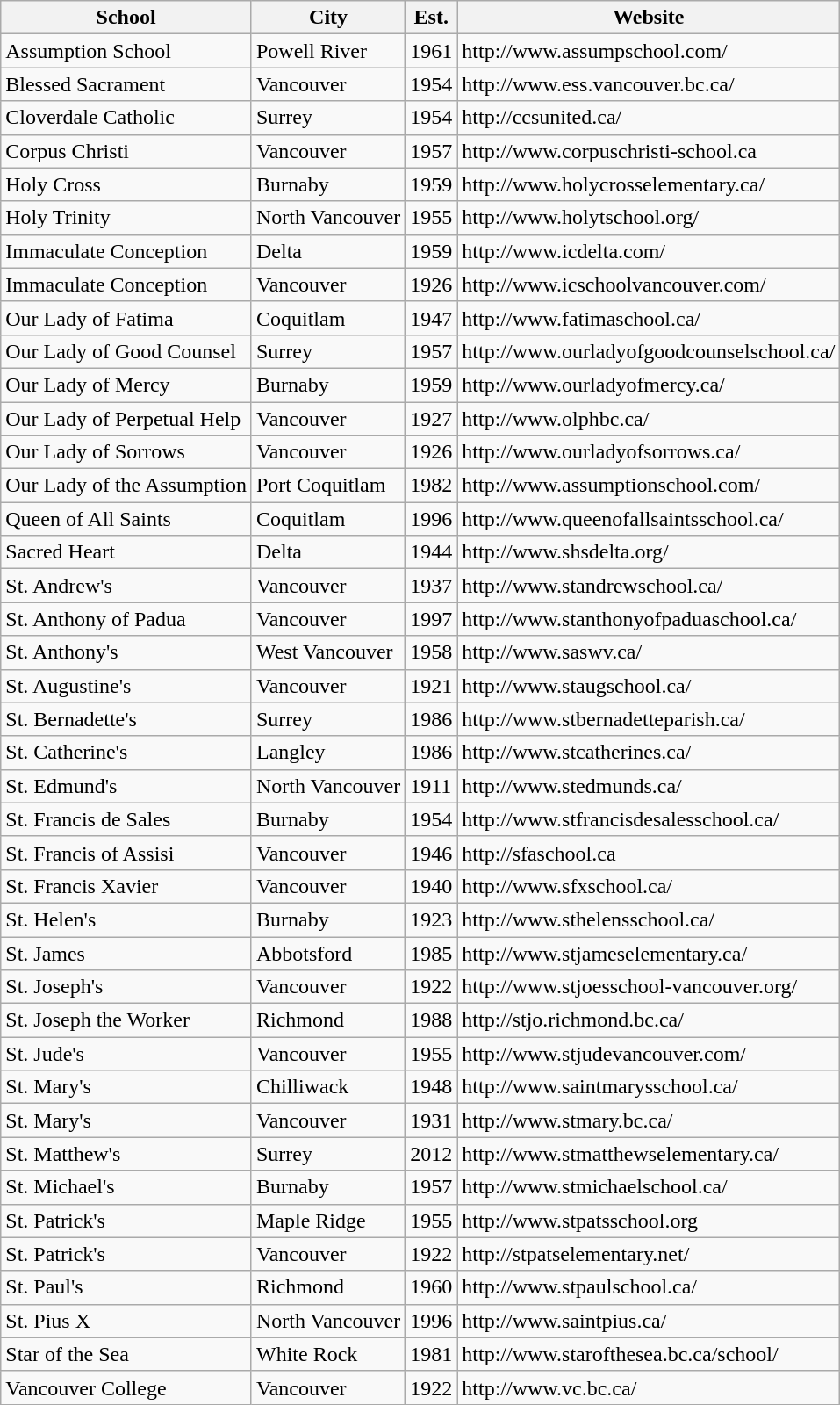<table class="wikitable sortable">
<tr>
<th>School</th>
<th>City</th>
<th>Est.</th>
<th>Website</th>
</tr>
<tr>
<td>Assumption School</td>
<td>Powell River</td>
<td>1961</td>
<td>http://www.assumpschool.com/</td>
</tr>
<tr>
<td>Blessed Sacrament</td>
<td>Vancouver</td>
<td>1954</td>
<td>http://www.ess.vancouver.bc.ca/</td>
</tr>
<tr>
<td>Cloverdale Catholic</td>
<td>Surrey</td>
<td>1954</td>
<td>http://ccsunited.ca/</td>
</tr>
<tr>
<td>Corpus Christi</td>
<td>Vancouver</td>
<td>1957</td>
<td>http://www.corpuschristi-school.ca</td>
</tr>
<tr>
<td>Holy Cross</td>
<td>Burnaby</td>
<td>1959</td>
<td>http://www.holycrosselementary.ca/</td>
</tr>
<tr>
<td>Holy Trinity</td>
<td>North Vancouver</td>
<td>1955</td>
<td>http://www.holytschool.org/</td>
</tr>
<tr>
<td>Immaculate Conception</td>
<td>Delta</td>
<td>1959</td>
<td>http://www.icdelta.com/</td>
</tr>
<tr>
<td>Immaculate Conception</td>
<td>Vancouver</td>
<td>1926</td>
<td>http://www.icschoolvancouver.com/</td>
</tr>
<tr>
<td>Our Lady of Fatima</td>
<td>Coquitlam</td>
<td>1947</td>
<td>http://www.fatimaschool.ca/</td>
</tr>
<tr>
<td>Our Lady of Good Counsel</td>
<td>Surrey</td>
<td>1957</td>
<td>http://www.ourladyofgoodcounselschool.ca/</td>
</tr>
<tr>
<td>Our Lady of Mercy</td>
<td>Burnaby</td>
<td>1959</td>
<td>http://www.ourladyofmercy.ca/</td>
</tr>
<tr>
<td>Our Lady of Perpetual Help</td>
<td>Vancouver</td>
<td>1927</td>
<td>http://www.olphbc.ca/</td>
</tr>
<tr>
<td>Our Lady of Sorrows</td>
<td>Vancouver</td>
<td>1926</td>
<td>http://www.ourladyofsorrows.ca/</td>
</tr>
<tr>
<td>Our Lady of the Assumption</td>
<td>Port Coquitlam</td>
<td>1982</td>
<td>http://www.assumptionschool.com/</td>
</tr>
<tr>
<td>Queen of All Saints</td>
<td>Coquitlam</td>
<td>1996</td>
<td>http://www.queenofallsaintsschool.ca/</td>
</tr>
<tr>
<td>Sacred Heart</td>
<td>Delta</td>
<td>1944</td>
<td>http://www.shsdelta.org/</td>
</tr>
<tr>
<td>St. Andrew's</td>
<td>Vancouver</td>
<td>1937</td>
<td>http://www.standrewschool.ca/</td>
</tr>
<tr>
<td>St. Anthony of Padua</td>
<td>Vancouver</td>
<td>1997</td>
<td>http://www.stanthonyofpaduaschool.ca/</td>
</tr>
<tr>
<td>St. Anthony's</td>
<td>West Vancouver</td>
<td>1958</td>
<td>http://www.saswv.ca/</td>
</tr>
<tr>
<td>St. Augustine's</td>
<td>Vancouver</td>
<td>1921</td>
<td>http://www.staugschool.ca/</td>
</tr>
<tr>
<td>St. Bernadette's</td>
<td>Surrey</td>
<td>1986</td>
<td>http://www.stbernadetteparish.ca/</td>
</tr>
<tr>
<td>St. Catherine's</td>
<td>Langley</td>
<td>1986</td>
<td>http://www.stcatherines.ca/</td>
</tr>
<tr>
<td>St. Edmund's</td>
<td>North Vancouver</td>
<td>1911</td>
<td>http://www.stedmunds.ca/</td>
</tr>
<tr>
<td>St. Francis de Sales</td>
<td>Burnaby</td>
<td>1954</td>
<td>http://www.stfrancisdesalesschool.ca/</td>
</tr>
<tr>
<td>St. Francis of Assisi</td>
<td>Vancouver</td>
<td>1946</td>
<td>http://sfaschool.ca</td>
</tr>
<tr>
<td>St. Francis Xavier</td>
<td>Vancouver</td>
<td>1940</td>
<td>http://www.sfxschool.ca/</td>
</tr>
<tr>
<td>St. Helen's</td>
<td>Burnaby</td>
<td>1923</td>
<td>http://www.sthelensschool.ca/</td>
</tr>
<tr>
<td>St. James</td>
<td>Abbotsford</td>
<td>1985</td>
<td>http://www.stjameselementary.ca/</td>
</tr>
<tr>
<td>St. Joseph's</td>
<td>Vancouver</td>
<td>1922</td>
<td>http://www.stjoesschool-vancouver.org/</td>
</tr>
<tr>
<td>St. Joseph the Worker</td>
<td>Richmond</td>
<td>1988</td>
<td>http://stjo.richmond.bc.ca/</td>
</tr>
<tr>
<td>St. Jude's</td>
<td>Vancouver</td>
<td>1955</td>
<td>http://www.stjudevancouver.com/</td>
</tr>
<tr>
<td>St. Mary's</td>
<td>Chilliwack</td>
<td>1948</td>
<td>http://www.saintmarysschool.ca/</td>
</tr>
<tr>
<td>St. Mary's</td>
<td>Vancouver</td>
<td>1931</td>
<td>http://www.stmary.bc.ca/</td>
</tr>
<tr>
<td>St. Matthew's</td>
<td>Surrey</td>
<td>2012</td>
<td>http://www.stmatthewselementary.ca/</td>
</tr>
<tr>
<td>St. Michael's</td>
<td>Burnaby</td>
<td>1957</td>
<td>http://www.stmichaelschool.ca/</td>
</tr>
<tr>
<td>St. Patrick's</td>
<td>Maple Ridge</td>
<td>1955</td>
<td>http://www.stpatsschool.org</td>
</tr>
<tr>
<td>St. Patrick's</td>
<td>Vancouver</td>
<td>1922</td>
<td>http://stpatselementary.net/</td>
</tr>
<tr>
<td>St. Paul's</td>
<td>Richmond</td>
<td>1960</td>
<td>http://www.stpaulschool.ca/</td>
</tr>
<tr>
<td>St. Pius X</td>
<td>North Vancouver</td>
<td>1996</td>
<td>http://www.saintpius.ca/</td>
</tr>
<tr>
<td>Star of the Sea</td>
<td>White Rock</td>
<td>1981</td>
<td>http://www.starofthesea.bc.ca/school/</td>
</tr>
<tr>
<td>Vancouver College</td>
<td>Vancouver</td>
<td>1922</td>
<td>http://www.vc.bc.ca/</td>
</tr>
</table>
